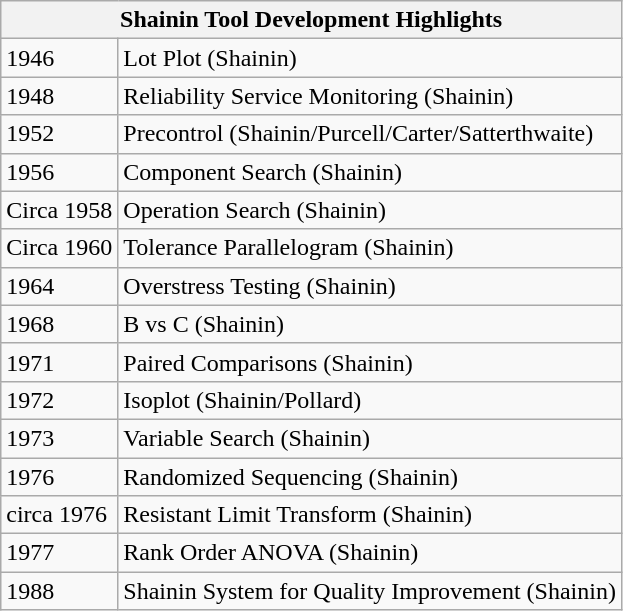<table class="wikitable">
<tr>
<th colspan="2">Shainin Tool Development Highlights</th>
</tr>
<tr>
<td>1946</td>
<td>Lot Plot (Shainin)</td>
</tr>
<tr>
<td>1948</td>
<td>Reliability Service Monitoring (Shainin)</td>
</tr>
<tr>
<td>1952</td>
<td>Precontrol (Shainin/Purcell/Carter/Satterthwaite)</td>
</tr>
<tr>
<td>1956</td>
<td>Component Search (Shainin)</td>
</tr>
<tr>
<td>Circa 1958</td>
<td>Operation Search (Shainin)</td>
</tr>
<tr>
<td>Circa 1960</td>
<td>Tolerance Parallelogram (Shainin)</td>
</tr>
<tr>
<td>1964</td>
<td>Overstress Testing (Shainin)</td>
</tr>
<tr>
<td>1968</td>
<td>B vs C (Shainin)</td>
</tr>
<tr>
<td>1971</td>
<td>Paired Comparisons (Shainin)</td>
</tr>
<tr>
<td>1972</td>
<td>Isoplot (Shainin/Pollard)</td>
</tr>
<tr>
<td>1973</td>
<td>Variable Search (Shainin)</td>
</tr>
<tr>
<td>1976</td>
<td>Randomized Sequencing  (Shainin)</td>
</tr>
<tr>
<td>circa 1976</td>
<td>Resistant Limit Transform (Shainin)</td>
</tr>
<tr>
<td>1977</td>
<td>Rank Order ANOVA (Shainin)</td>
</tr>
<tr>
<td>1988</td>
<td>Shainin System for Quality Improvement (Shainin)</td>
</tr>
</table>
